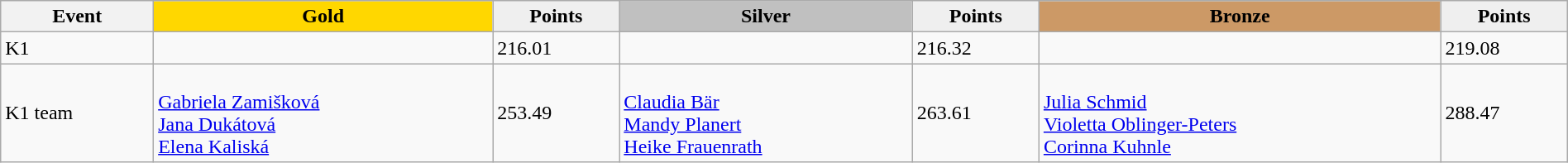<table class="wikitable" width=100%>
<tr>
<th>Event</th>
<td align=center bgcolor="gold"><strong>Gold</strong></td>
<td align=center bgcolor="EFEFEF"><strong>Points</strong></td>
<td align=center bgcolor="silver"><strong>Silver</strong></td>
<td align=center bgcolor="EFEFEF"><strong>Points</strong></td>
<td align=center bgcolor="CC9966"><strong>Bronze</strong></td>
<td align=center bgcolor="EFEFEF"><strong>Points</strong></td>
</tr>
<tr>
<td>K1</td>
<td></td>
<td>216.01</td>
<td></td>
<td>216.32</td>
<td></td>
<td>219.08</td>
</tr>
<tr>
<td>K1 team</td>
<td><br><a href='#'>Gabriela Zamišková</a><br><a href='#'>Jana Dukátová</a><br><a href='#'>Elena Kaliská</a></td>
<td>253.49</td>
<td><br><a href='#'>Claudia Bär</a><br><a href='#'>Mandy Planert</a><br><a href='#'>Heike Frauenrath</a></td>
<td>263.61</td>
<td><br><a href='#'>Julia Schmid</a><br><a href='#'>Violetta Oblinger-Peters</a><br><a href='#'>Corinna Kuhnle</a></td>
<td>288.47</td>
</tr>
</table>
